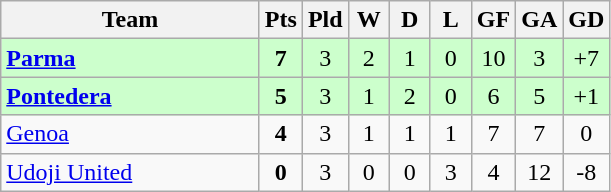<table class=wikitable style="text-align:center">
<tr>
<th width=165>Team</th>
<th width=20>Pts</th>
<th width=20>Pld</th>
<th width=20>W</th>
<th width=20>D</th>
<th width=20>L</th>
<th width=20>GF</th>
<th width=20>GA</th>
<th width=20>GD</th>
</tr>
<tr style="background:#ccffcc">
<td style="text-align:left"><strong> <a href='#'>Parma</a></strong></td>
<td><strong>7</strong></td>
<td>3</td>
<td>2</td>
<td>1</td>
<td>0</td>
<td>10</td>
<td>3</td>
<td>+7</td>
</tr>
<tr style="background:#ccffcc">
<td style="text-align:left"><strong> <a href='#'>Pontedera</a></strong></td>
<td><strong>5</strong></td>
<td>3</td>
<td>1</td>
<td>2</td>
<td>0</td>
<td>6</td>
<td>5</td>
<td>+1</td>
</tr>
<tr>
<td style="text-align:left"> <a href='#'>Genoa</a></td>
<td><strong>4</strong></td>
<td>3</td>
<td>1</td>
<td>1</td>
<td>1</td>
<td>7</td>
<td>7</td>
<td>0</td>
</tr>
<tr>
<td style="text-align:left"> <a href='#'>Udoji United</a></td>
<td><strong>0</strong></td>
<td>3</td>
<td>0</td>
<td>0</td>
<td>3</td>
<td>4</td>
<td>12</td>
<td>-8</td>
</tr>
</table>
